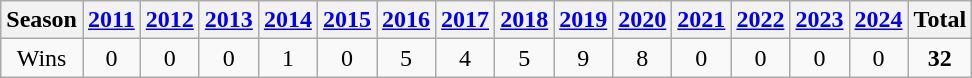<table class="wikitable">
<tr style="background:#ffc;">
<th scope="col">Season</th>
<th scope="col"><a href='#'>2011</a></th>
<th scope="col"><a href='#'>2012</a></th>
<th scope="col"><a href='#'>2013</a></th>
<th scope="col"><a href='#'>2014</a></th>
<th scope="col"><a href='#'>2015</a></th>
<th scope="col"><a href='#'>2016</a></th>
<th scope="col"><a href='#'>2017</a></th>
<th scope="col"><a href='#'>2018</a></th>
<th scope="col"><a href='#'>2019</a></th>
<th scope="col"><a href='#'>2020</a></th>
<th scope="col"><a href='#'>2021</a></th>
<th scope="col"><a href='#'>2022</a></th>
<th scope="col"><a href='#'>2023</a></th>
<th scope="col"><a href='#'>2024</a></th>
<th scope="col">Total</th>
</tr>
<tr align=center>
<td>Wins</td>
<td>0</td>
<td>0</td>
<td>0</td>
<td>1</td>
<td>0</td>
<td>5</td>
<td>4</td>
<td>5</td>
<td>9</td>
<td>8</td>
<td>0</td>
<td>0</td>
<td>0</td>
<td>0</td>
<td><strong>32</strong></td>
</tr>
</table>
